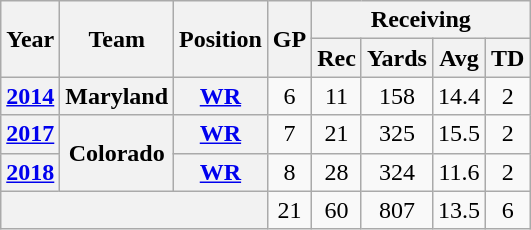<table class="wikitable" style="text-align:center;">
<tr align="center">
<th rowspan="2">Year</th>
<th rowspan="2">Team</th>
<th rowspan="2">Position</th>
<th rowspan="2">GP</th>
<th colspan="4">Receiving</th>
</tr>
<tr>
<th>Rec</th>
<th>Yards</th>
<th>Avg</th>
<th>TD</th>
</tr>
<tr>
<th><a href='#'>2014</a></th>
<th>Maryland</th>
<th><a href='#'>WR</a></th>
<td>6</td>
<td>11</td>
<td>158</td>
<td>14.4</td>
<td>2</td>
</tr>
<tr>
<th><a href='#'>2017</a></th>
<th rowspan=2>Colorado</th>
<th><a href='#'>WR</a></th>
<td>7</td>
<td>21</td>
<td>325</td>
<td>15.5</td>
<td>2</td>
</tr>
<tr>
<th><a href='#'>2018</a></th>
<th><a href='#'>WR</a></th>
<td>8</td>
<td>28</td>
<td>324</td>
<td>11.6</td>
<td>2</td>
</tr>
<tr>
<th colspan=3></th>
<td>21</td>
<td>60</td>
<td>807</td>
<td>13.5</td>
<td>6</td>
</tr>
</table>
